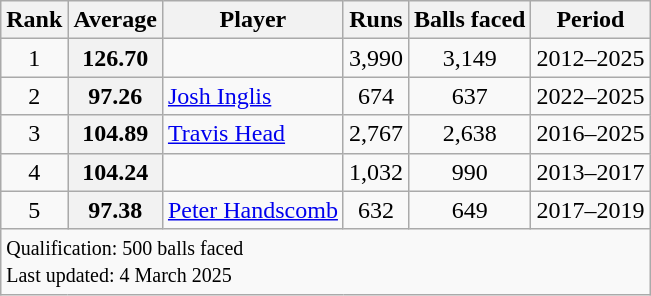<table class="wikitable plainrowheaders sortable">
<tr>
<th scope=col>Rank</th>
<th scope=col>Average</th>
<th scope=col>Player</th>
<th scope=col>Runs</th>
<th scope=col>Balls faced</th>
<th scope=col>Period</th>
</tr>
<tr>
<td align=center>1</td>
<th scope=row style=text-align:center;>126.70</th>
<td></td>
<td align=center>3,990</td>
<td align=center>3,149</td>
<td>2012–2025</td>
</tr>
<tr>
<td align="center">2</td>
<th scope="row" style="text-align:center;">97.26</th>
<td><a href='#'>Josh Inglis</a></td>
<td align="center">674</td>
<td align="center">637</td>
<td>2022–2025</td>
</tr>
<tr>
<td align=center>3</td>
<th scope=row style=text-align:center;>104.89</th>
<td><a href='#'>Travis Head</a></td>
<td align=center>2,767</td>
<td align=center>2,638</td>
<td>2016–2025</td>
</tr>
<tr>
<td align="center">4</td>
<th scope="row" style="text-align:center;">104.24</th>
<td></td>
<td align="center">1,032</td>
<td align="center">990</td>
<td>2013–2017</td>
</tr>
<tr>
<td align="center">5</td>
<th scope="row" style="text-align:center;">97.38</th>
<td><a href='#'>Peter Handscomb</a></td>
<td align="center">632</td>
<td align="center">649</td>
<td>2017–2019</td>
</tr>
<tr class=sortbottom>
<td colspan=6><small>Qualification: 500 balls faced<br>Last updated: 4 March 2025</small></td>
</tr>
</table>
